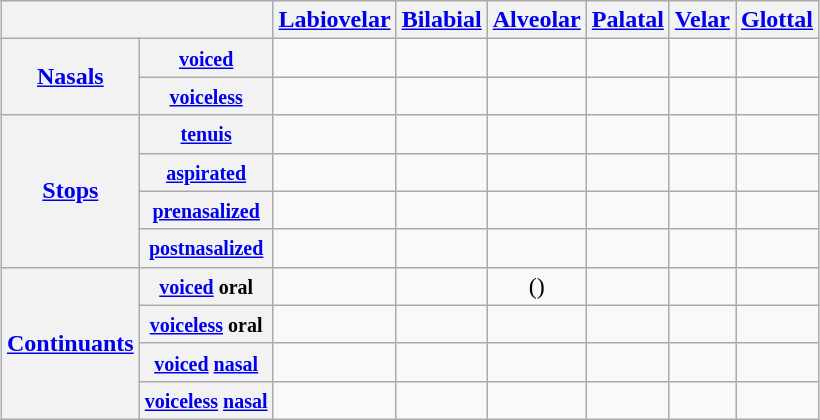<table class="wikitable" style="margin: 1em auto 1em auto; text-align: center;">
<tr>
<th colspan="2"></th>
<th><a href='#'>Labiovelar</a></th>
<th><a href='#'>Bilabial</a></th>
<th><a href='#'>Alveolar</a></th>
<th><a href='#'>Palatal</a></th>
<th><a href='#'>Velar</a></th>
<th><a href='#'>Glottal</a></th>
</tr>
<tr>
<th rowspan="2"><a href='#'>Nasals</a></th>
<th><small><a href='#'>voiced</a></small></th>
<td></td>
<td></td>
<td></td>
<td></td>
<td></td>
<td></td>
</tr>
<tr>
<th><small><a href='#'>voiceless</a></small></th>
<td></td>
<td></td>
<td></td>
<td></td>
<td></td>
<td></td>
</tr>
<tr>
<th rowspan="4"><a href='#'>Stops</a></th>
<th><small><a href='#'>tenuis</a></small></th>
<td></td>
<td></td>
<td></td>
<td></td>
<td></td>
<td></td>
</tr>
<tr>
<th><small><a href='#'>aspirated</a></small></th>
<td></td>
<td></td>
<td></td>
<td></td>
<td></td>
<td></td>
</tr>
<tr>
<th><small><a href='#'>prenasalized</a></small></th>
<td></td>
<td></td>
<td></td>
<td></td>
<td></td>
<td></td>
</tr>
<tr>
<th><small><a href='#'>postnasalized</a></small></th>
<td></td>
<td></td>
<td></td>
<td></td>
<td></td>
<td></td>
</tr>
<tr>
<th rowspan="4"><a href='#'>Continuants</a></th>
<th><small><a href='#'>voiced</a> oral</small></th>
<td></td>
<td></td>
<td>()</td>
<td></td>
<td></td>
<td></td>
</tr>
<tr>
<th><small><a href='#'>voiceless</a> oral</small></th>
<td></td>
<td></td>
<td></td>
<td></td>
<td></td>
<td></td>
</tr>
<tr>
<th><small><a href='#'>voiced</a> <a href='#'>nasal</a></small></th>
<td></td>
<td></td>
<td></td>
<td></td>
<td></td>
<td></td>
</tr>
<tr>
<th><small><a href='#'>voiceless</a> <a href='#'>nasal</a></small></th>
<td></td>
<td></td>
<td></td>
<td></td>
<td></td>
<td></td>
</tr>
</table>
